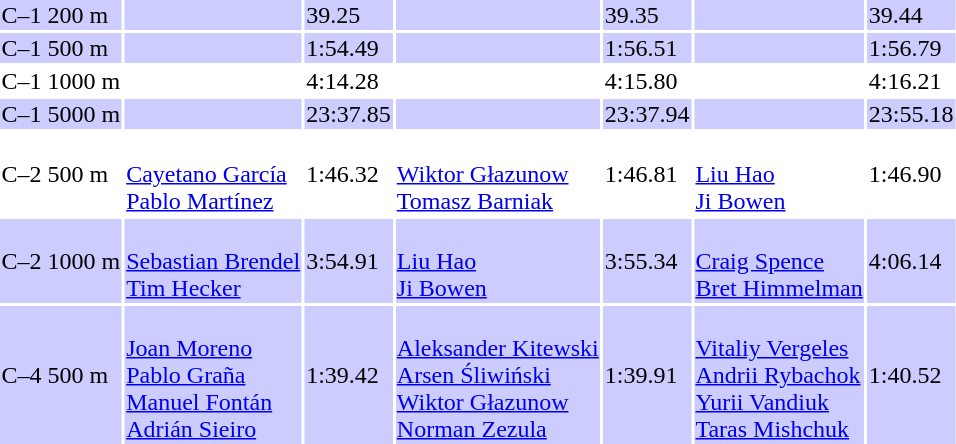<table>
<tr bgcolor=ccccff>
<td>C–1 200 m<br></td>
<td></td>
<td>39.25</td>
<td></td>
<td>39.35</td>
<td></td>
<td>39.44</td>
</tr>
<tr bgcolor=ccccff>
<td>C–1 500 m<br></td>
<td></td>
<td>1:54.49</td>
<td></td>
<td>1:56.51</td>
<td></td>
<td>1:56.79</td>
</tr>
<tr>
<td>C–1 1000 m<br></td>
<td></td>
<td>4:14.28</td>
<td></td>
<td>4:15.80</td>
<td></td>
<td>4:16.21</td>
</tr>
<tr bgcolor=ccccff>
<td>C–1 5000 m<br></td>
<td></td>
<td>23:37.85</td>
<td></td>
<td>23:37.94</td>
<td></td>
<td>23:55.18</td>
</tr>
<tr>
<td>C–2 500 m<br></td>
<td><br><a href='#'>Cayetano García</a><br><a href='#'>Pablo Martínez</a></td>
<td>1:46.32</td>
<td><br><a href='#'>Wiktor Głazunow</a><br><a href='#'>Tomasz Barniak</a></td>
<td>1:46.81</td>
<td><br><a href='#'>Liu Hao</a><br><a href='#'>Ji Bowen</a></td>
<td>1:46.90</td>
</tr>
<tr bgcolor=ccccff>
<td>C–2 1000 m<br></td>
<td><br><a href='#'>Sebastian Brendel</a><br><a href='#'>Tim Hecker</a></td>
<td>3:54.91</td>
<td><br><a href='#'>Liu Hao</a><br><a href='#'>Ji Bowen</a></td>
<td>3:55.34</td>
<td><br><a href='#'>Craig Spence</a><br><a href='#'>Bret Himmelman</a></td>
<td>4:06.14</td>
</tr>
<tr bgcolor=ccccff>
<td>C–4 500 m<br></td>
<td><br><a href='#'>Joan Moreno</a><br><a href='#'>Pablo Graña</a><br><a href='#'>Manuel Fontán</a><br><a href='#'>Adrián Sieiro</a></td>
<td>1:39.42</td>
<td><br><a href='#'>Aleksander Kitewski</a><br><a href='#'>Arsen Śliwiński</a><br><a href='#'>Wiktor Głazunow</a><br><a href='#'>Norman Zezula</a></td>
<td>1:39.91</td>
<td><br><a href='#'>Vitaliy Vergeles</a><br><a href='#'>Andrii Rybachok</a><br><a href='#'>Yurii Vandiuk</a><br><a href='#'>Taras Mishchuk</a></td>
<td>1:40.52</td>
</tr>
</table>
